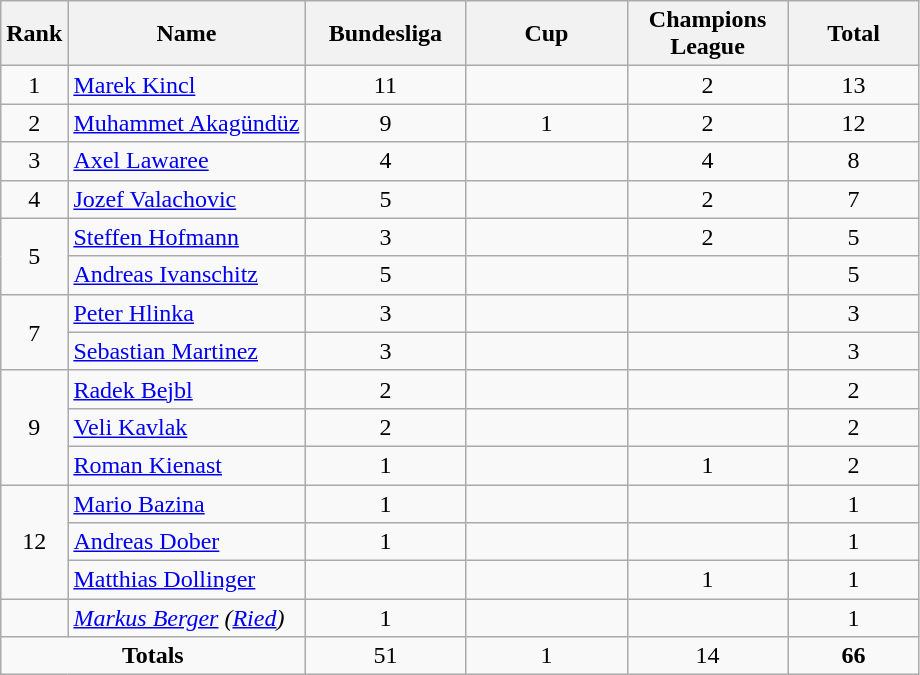<table class="wikitable" style="text-align: center;">
<tr>
<th>Rank</th>
<th>Name</th>
<th width=100>Bundesliga</th>
<th width=100>Cup</th>
<th width=100>Champions League</th>
<th width=80><strong>Total</strong></th>
</tr>
<tr>
<td>1</td>
<td align="left"> <a href='#'>Marek Kincl</a></td>
<td>11</td>
<td></td>
<td>2</td>
<td>13</td>
</tr>
<tr>
<td>2</td>
<td align="left"> <a href='#'>Muhammet Akagündüz</a></td>
<td>9</td>
<td>1</td>
<td>2</td>
<td>12</td>
</tr>
<tr>
<td>3</td>
<td align="left"> <a href='#'>Axel Lawaree</a></td>
<td>4</td>
<td></td>
<td>4</td>
<td>8</td>
</tr>
<tr>
<td>4</td>
<td align="left"> <a href='#'>Jozef Valachovic</a></td>
<td>5</td>
<td></td>
<td>2</td>
<td>7</td>
</tr>
<tr>
<td rowspan="2">5</td>
<td align="left"> <a href='#'>Steffen Hofmann</a></td>
<td>3</td>
<td></td>
<td>2</td>
<td>5</td>
</tr>
<tr>
<td align="left"> <a href='#'>Andreas Ivanschitz</a></td>
<td>5</td>
<td></td>
<td></td>
<td>5</td>
</tr>
<tr>
<td rowspan="2">7</td>
<td align="left"> <a href='#'>Peter Hlinka</a></td>
<td>3</td>
<td></td>
<td></td>
<td>3</td>
</tr>
<tr>
<td align="left"> <a href='#'>Sebastian Martinez</a></td>
<td>3</td>
<td></td>
<td></td>
<td>3</td>
</tr>
<tr>
<td rowspan="3">9</td>
<td align="left"> <a href='#'>Radek Bejbl</a></td>
<td>2</td>
<td></td>
<td></td>
<td>2</td>
</tr>
<tr>
<td align="left"> <a href='#'>Veli Kavlak</a></td>
<td>2</td>
<td></td>
<td></td>
<td>2</td>
</tr>
<tr>
<td align="left"> <a href='#'>Roman Kienast</a></td>
<td>1</td>
<td></td>
<td>1</td>
<td>2</td>
</tr>
<tr>
<td rowspan="3">12</td>
<td align="left"> <a href='#'>Mario Bazina</a></td>
<td>1</td>
<td></td>
<td></td>
<td>1</td>
</tr>
<tr>
<td align="left"> <a href='#'>Andreas Dober</a></td>
<td>1</td>
<td></td>
<td></td>
<td>1</td>
</tr>
<tr>
<td align="left"> <a href='#'>Matthias Dollinger</a></td>
<td></td>
<td></td>
<td>1</td>
<td>1</td>
</tr>
<tr>
<td rowspan="1"></td>
<td align="left"> <em><a href='#'>Markus Berger</a> (<a href='#'>Ried</a>)</em></td>
<td>1</td>
<td></td>
<td></td>
<td>1</td>
</tr>
<tr>
<td colspan="2"><strong>Totals</strong></td>
<td>51</td>
<td>1</td>
<td>14</td>
<td><strong>66</strong></td>
</tr>
</table>
